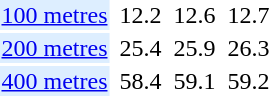<table>
<tr>
<td bgcolor = DDEEFF><a href='#'>100 metres</a></td>
<td></td>
<td>12.2</td>
<td></td>
<td>12.6</td>
<td></td>
<td>12.7</td>
</tr>
<tr>
<td bgcolor = DDEEFF><a href='#'>200 metres</a></td>
<td></td>
<td>25.4</td>
<td></td>
<td>25.9</td>
<td></td>
<td>26.3</td>
</tr>
<tr>
<td bgcolor = DDEEFF><a href='#'>400 metres</a></td>
<td></td>
<td>58.4</td>
<td></td>
<td>59.1</td>
<td></td>
<td>59.2</td>
</tr>
</table>
